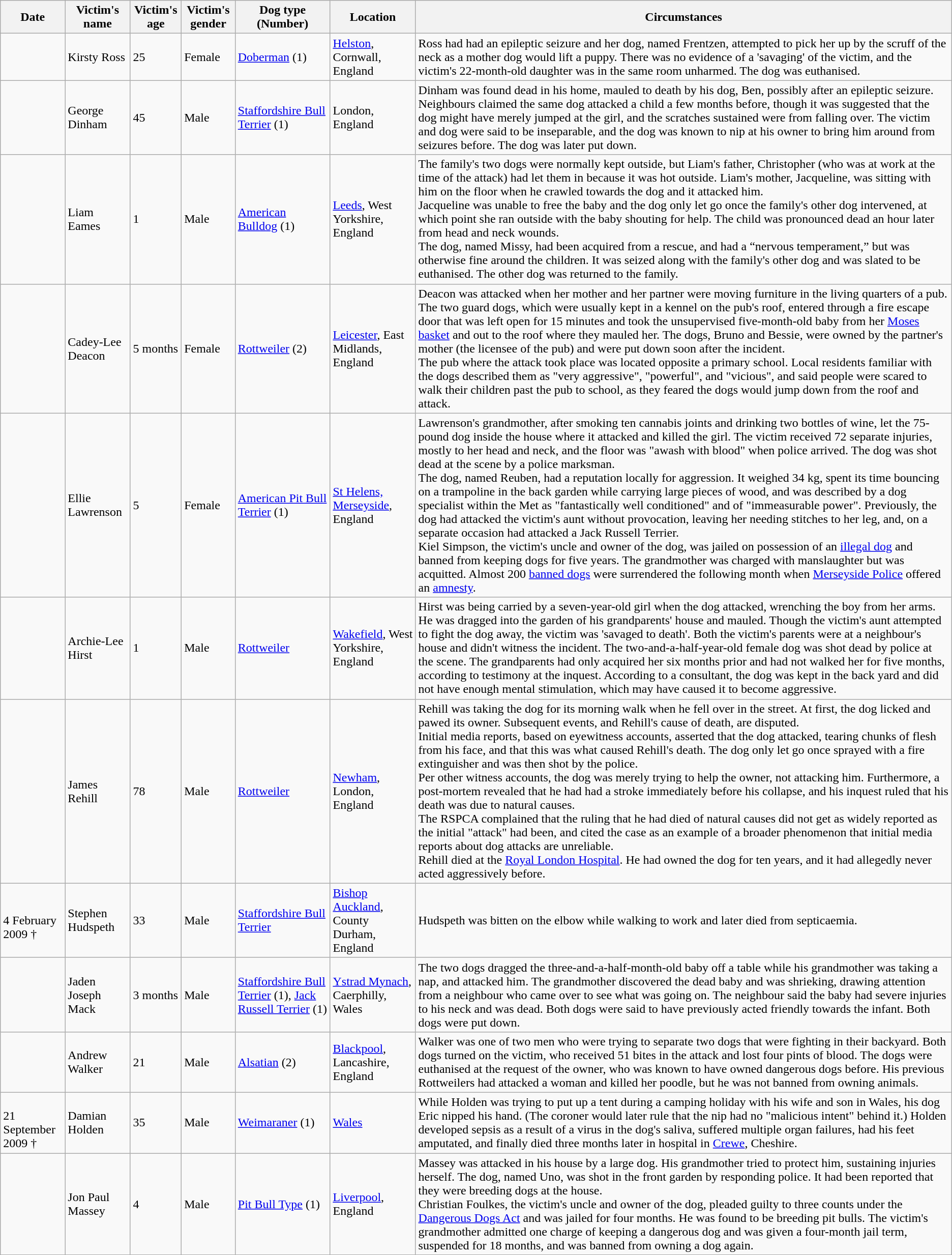<table class="wikitable sortable">
<tr>
<th>Date</th>
<th>Victim's name</th>
<th>Victim's age</th>
<th>Victim's gender</th>
<th>Dog type (Number)</th>
<th>Location</th>
<th class=unsortable>Circumstances</th>
</tr>
<tr>
<td></td>
<td>Kirsty Ross</td>
<td>25</td>
<td>Female</td>
<td><a href='#'>Doberman</a> (1)</td>
<td><a href='#'>Helston</a>, Cornwall, England</td>
<td>Ross had had an epileptic seizure and her dog, named Frentzen, attempted to pick her up by the scruff of the neck as a mother dog would lift a puppy. There was no evidence of a 'savaging' of the victim, and the victim's 22-month-old daughter was in the same room unharmed. The dog was euthanised.</td>
</tr>
<tr>
<td></td>
<td>George Dinham</td>
<td>45</td>
<td>Male</td>
<td><a href='#'>Staffordshire Bull Terrier</a> (1)</td>
<td>London, England</td>
<td>Dinham was found dead in his home, mauled to death by his dog, Ben, possibly after an epileptic seizure. Neighbours claimed the same dog attacked a child a few months before, though it was suggested that the dog might have merely jumped at the girl, and the scratches sustained were from falling over. The victim and dog were said to be inseparable, and the dog was known to nip at his owner to bring him around from seizures before. The dog was later put down.</td>
</tr>
<tr>
<td></td>
<td>Liam Eames</td>
<td>1</td>
<td>Male</td>
<td><a href='#'>American Bulldog</a> (1)</td>
<td><a href='#'>Leeds</a>, West Yorkshire, England</td>
<td>The family's two dogs were normally kept outside, but Liam's father, Christopher (who was at work at the time of the attack) had let them in because it was hot outside. Liam's mother, Jacqueline, was sitting with him on the floor when he crawled towards the dog and it attacked him.<br>Jacqueline was unable to free the baby and the dog only let go once the family's other dog intervened, at which point she ran outside with the baby shouting for help. The child was pronounced dead an hour later from head and neck wounds.<br>The dog, named Missy, had been acquired from a rescue, and had a “nervous temperament,” but was otherwise fine around the children. It was seized along with the family's other dog and was slated to be euthanised. The other dog was returned to the family.</td>
</tr>
<tr>
<td></td>
<td>Cadey-Lee Deacon</td>
<td data-sort-value=0.417>5 months</td>
<td>Female</td>
<td><a href='#'>Rottweiler</a> (2)</td>
<td><a href='#'>Leicester</a>, East Midlands, England</td>
<td>Deacon was attacked when her mother and her partner were moving furniture in the living quarters of a pub. The two guard dogs, which were usually kept in a kennel on the pub's roof, entered through a fire escape door that was left open for 15 minutes and took the unsupervised five-month-old baby from her <a href='#'>Moses basket</a> and out to the roof where they mauled her. The dogs, Bruno and Bessie, were owned by the partner's mother (the licensee of the pub) and were put down soon after the incident.<br>The pub where the attack took place was located opposite a primary school. Local residents familiar with the dogs described them as "very aggressive", "powerful", and "vicious", and said people were scared to walk their children past the pub to school, as they feared the dogs would jump down from the roof and attack.</td>
</tr>
<tr>
<td></td>
<td>Ellie Lawrenson</td>
<td>5</td>
<td>Female</td>
<td><a href='#'>American Pit Bull Terrier</a> (1)</td>
<td><a href='#'>St Helens, Merseyside</a>, England</td>
<td>Lawrenson's grandmother, after smoking ten cannabis joints and drinking two bottles of wine, let the 75-pound dog inside the house where it attacked and killed the girl. The victim received 72 separate injuries, mostly to her head and neck, and the floor was "awash with blood" when police arrived. The dog was shot dead at the scene by a police marksman.<br>The dog, named Reuben, had a reputation locally for aggression. It weighed 34 kg, spent its time bouncing on a trampoline in the back garden while carrying large pieces of wood, and was described by a dog specialist within the Met as "fantastically well conditioned" and of "immeasurable power". Previously, the dog had attacked the victim's aunt without provocation, leaving her needing stitches to her leg, and, on a separate occasion had attacked a Jack Russell Terrier.<br>Kiel Simpson, the victim's uncle and owner of the dog, was jailed on possession of an <a href='#'>illegal dog</a> and banned from keeping dogs for five years. The grandmother was charged with manslaughter but was acquitted. Almost 200 <a href='#'>banned dogs</a> were surrendered the following month when <a href='#'>Merseyside Police</a> offered an <a href='#'>amnesty</a>.</td>
</tr>
<tr>
<td></td>
<td>Archie-Lee Hirst</td>
<td>1</td>
<td>Male</td>
<td><a href='#'>Rottweiler</a></td>
<td><a href='#'>Wakefield</a>, West Yorkshire, England</td>
<td>Hirst was being carried by a seven-year-old girl when the dog attacked, wrenching the boy from her arms. He was dragged into the garden of his grandparents' house and mauled. Though the victim's aunt attempted to fight the dog away, the victim was 'savaged to death'. Both the victim's parents were at a neighbour's house and didn't witness the incident. The two-and-a-half-year-old female dog was shot dead by police at the scene. The grandparents had only acquired her six months prior and had not walked her for five months, according to testimony at the inquest. According to a consultant, the dog was kept in the back yard and did not have enough mental stimulation, which may have caused it to become aggressive.</td>
</tr>
<tr>
<td></td>
<td>James Rehill</td>
<td>78</td>
<td>Male</td>
<td><a href='#'>Rottweiler</a></td>
<td><a href='#'>Newham</a>, London, England</td>
<td>Rehill was taking the dog for its morning walk when he fell over in the street. At first, the dog licked and pawed its owner. Subsequent events, and Rehill's cause of death, are disputed.<br>Initial media reports, based on eyewitness accounts, asserted that the dog attacked, tearing chunks of flesh from his face, and that this was what caused Rehill's death. The dog only let go once sprayed with a fire extinguisher and was then shot by the police.<br>Per other witness accounts, the dog was merely trying to help the owner, not attacking him. Furthermore, a post-mortem revealed that he had had a stroke immediately before his collapse, and his inquest ruled that his death was due to natural causes.<br>The RSPCA complained that the ruling that he had died of natural causes did not get as widely reported as the initial "attack" had been, and cited the case as an example of a broader phenomenon that initial media reports about dog attacks are unreliable.<br>Rehill died at the <a href='#'>Royal London Hospital</a>. He had owned the dog for ten years, and it had allegedly never acted aggressively before.</td>
</tr>
<tr>
<td><br>4 February 2009 †</td>
<td>Stephen Hudspeth</td>
<td>33</td>
<td>Male</td>
<td><a href='#'>Staffordshire Bull Terrier</a></td>
<td><a href='#'>Bishop Auckland</a>, County Durham, England</td>
<td>Hudspeth was bitten on the elbow while walking to work and later died from septicaemia.</td>
</tr>
<tr>
<td></td>
<td>Jaden Joseph Mack</td>
<td data-sort-value=0.25>3 months</td>
<td>Male</td>
<td><a href='#'>Staffordshire Bull Terrier</a> (1), <a href='#'>Jack Russell Terrier</a> (1)</td>
<td><a href='#'>Ystrad Mynach</a>, Caerphilly, Wales</td>
<td>The two dogs dragged the three-and-a-half-month-old baby off a table while his grandmother was taking a nap, and attacked him. The grandmother discovered the dead baby and was shrieking, drawing attention from a neighbour who came over to see what was going on. The neighbour said the baby had severe injuries to his neck and was dead. Both dogs were said to have previously acted friendly towards the infant. Both dogs were put down.</td>
</tr>
<tr>
<td></td>
<td>Andrew Walker</td>
<td>21</td>
<td>Male</td>
<td><a href='#'>Alsatian</a> (2)</td>
<td><a href='#'>Blackpool</a>, Lancashire, England</td>
<td>Walker was one of two men who were trying to separate two dogs that were fighting in their backyard. Both dogs turned on the victim, who received 51 bites in the attack and lost four pints of blood. The dogs were euthanised at the request of the owner, who was known to have owned dangerous dogs before. His previous Rottweilers had attacked a woman and killed her poodle, but he was not banned from owning animals.</td>
</tr>
<tr>
<td><br>21 September 2009 †</td>
<td>Damian Holden</td>
<td>35</td>
<td>Male</td>
<td><a href='#'>Weimaraner</a> (1)</td>
<td><a href='#'>Wales</a></td>
<td>While Holden was trying to put up a tent during a camping holiday with his wife and son in Wales, his dog Eric nipped his hand. (The coroner would later rule that the nip had no "malicious intent" behind it.) Holden developed sepsis as a result of a virus in the dog's saliva, suffered multiple organ failures, had his feet amputated, and finally died three months later in hospital in <a href='#'>Crewe</a>, Cheshire.</td>
</tr>
<tr>
<td></td>
<td>Jon Paul Massey</td>
<td>4</td>
<td>Male</td>
<td><a href='#'>Pit Bull Type</a> (1)</td>
<td><a href='#'>Liverpool</a>, England</td>
<td>Massey was attacked in his house by a large dog. His grandmother tried to protect him, sustaining injuries herself. The dog, named Uno, was shot in the front garden by responding police. It had been reported that they were breeding dogs at the house.<br>Christian Foulkes, the victim's uncle and owner of the dog, pleaded guilty to three counts under the <a href='#'>Dangerous Dogs Act</a> and was jailed for four months. He was found to be breeding pit bulls. The victim's grandmother admitted one charge of keeping a dangerous dog and was given a four-month jail term, suspended for 18 months, and was banned from owning a dog again.</td>
</tr>
</table>
